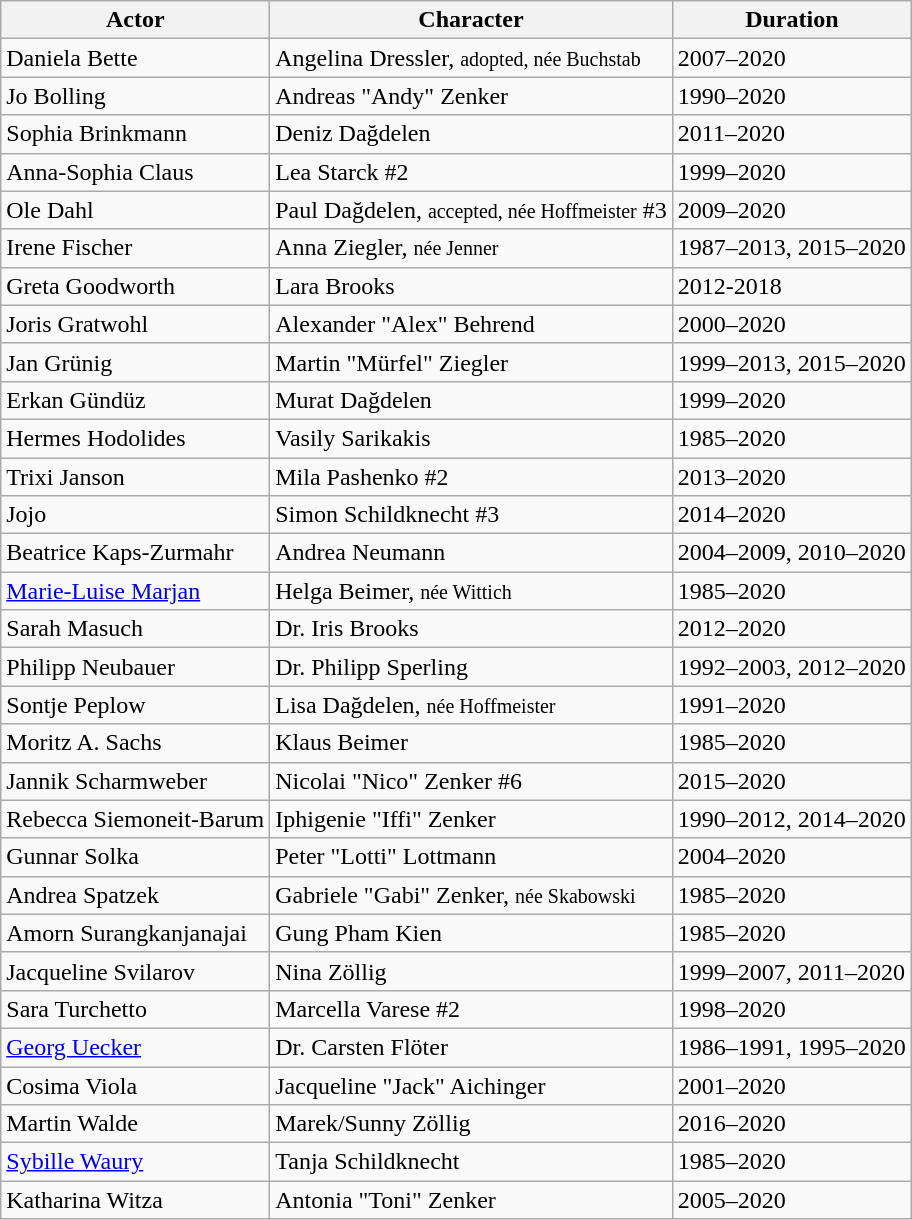<table class="wikitable">
<tr>
<th>Actor</th>
<th>Character</th>
<th>Duration</th>
</tr>
<tr>
<td>Daniela Bette</td>
<td>Angelina Dressler, <small>adopted, née Buchstab</small></td>
<td>2007–2020</td>
</tr>
<tr>
<td>Jo Bolling</td>
<td>Andreas "Andy" Zenker</td>
<td>1990–2020</td>
</tr>
<tr>
<td>Sophia Brinkmann</td>
<td>Deniz Dağdelen</td>
<td>2011–2020</td>
</tr>
<tr>
<td>Anna-Sophia Claus</td>
<td>Lea Starck #2</td>
<td>1999–2020</td>
</tr>
<tr>
<td>Ole Dahl</td>
<td>Paul Dağdelen, <small>accepted, née Hoffmeister</small> #3</td>
<td>2009–2020</td>
</tr>
<tr>
<td>Irene Fischer</td>
<td>Anna Ziegler, <small>née Jenner</small></td>
<td>1987–2013, 2015–2020</td>
</tr>
<tr>
<td>Greta Goodworth</td>
<td>Lara Brooks</td>
<td>2012-2018</td>
</tr>
<tr>
<td>Joris Gratwohl</td>
<td>Alexander "Alex" Behrend</td>
<td>2000–2020</td>
</tr>
<tr>
<td>Jan Grünig</td>
<td>Martin "Mürfel" Ziegler</td>
<td>1999–2013, 2015–2020</td>
</tr>
<tr>
<td>Erkan Gündüz</td>
<td>Murat Dağdelen</td>
<td>1999–2020</td>
</tr>
<tr>
<td>Hermes Hodolides</td>
<td>Vasily Sarikakis</td>
<td>1985–2020</td>
</tr>
<tr>
<td>Trixi Janson</td>
<td>Mila Pashenko #2</td>
<td>2013–2020</td>
</tr>
<tr>
<td>Jojo</td>
<td>Simon Schildknecht #3</td>
<td>2014–2020</td>
</tr>
<tr>
<td>Beatrice Kaps-Zurmahr</td>
<td>Andrea Neumann</td>
<td>2004–2009, 2010–2020</td>
</tr>
<tr>
<td><a href='#'>Marie-Luise Marjan</a></td>
<td>Helga Beimer, <small>née Wittich</small></td>
<td>1985–2020</td>
</tr>
<tr>
<td>Sarah Masuch</td>
<td>Dr. Iris Brooks</td>
<td>2012–2020</td>
</tr>
<tr>
<td>Philipp Neubauer</td>
<td>Dr. Philipp Sperling</td>
<td>1992–2003, 2012–2020</td>
</tr>
<tr>
<td>Sontje Peplow</td>
<td>Lisa Dağdelen, <small>née Hoffmeister</small></td>
<td>1991–2020</td>
</tr>
<tr>
<td>Moritz A. Sachs</td>
<td>Klaus Beimer</td>
<td>1985–2020</td>
</tr>
<tr>
<td>Jannik Scharmweber</td>
<td>Nicolai "Nico" Zenker #6</td>
<td>2015–2020</td>
</tr>
<tr>
<td>Rebecca Siemoneit-Barum</td>
<td>Iphigenie "Iffi" Zenker</td>
<td>1990–2012, 2014–2020</td>
</tr>
<tr>
<td>Gunnar Solka</td>
<td>Peter "Lotti" Lottmann</td>
<td>2004–2020</td>
</tr>
<tr>
<td>Andrea Spatzek</td>
<td>Gabriele "Gabi" Zenker, <small>née Skabowski</small></td>
<td>1985–2020</td>
</tr>
<tr>
<td>Amorn Surangkanjanajai</td>
<td>Gung Pham Kien</td>
<td>1985–2020</td>
</tr>
<tr>
<td>Jacqueline Svilarov</td>
<td>Nina Zöllig</td>
<td>1999–2007, 2011–2020</td>
</tr>
<tr>
<td>Sara Turchetto</td>
<td>Marcella Varese #2</td>
<td>1998–2020</td>
</tr>
<tr>
<td><a href='#'>Georg Uecker</a></td>
<td>Dr. Carsten Flöter</td>
<td>1986–1991, 1995–2020</td>
</tr>
<tr>
<td>Cosima Viola</td>
<td>Jacqueline "Jack" Aichinger</td>
<td>2001–2020</td>
</tr>
<tr>
<td>Martin Walde</td>
<td>Marek/Sunny Zöllig</td>
<td>2016–2020</td>
</tr>
<tr>
<td><a href='#'>Sybille Waury</a></td>
<td>Tanja Schildknecht</td>
<td>1985–2020</td>
</tr>
<tr>
<td>Katharina Witza</td>
<td>Antonia "Toni" Zenker</td>
<td>2005–2020</td>
</tr>
</table>
